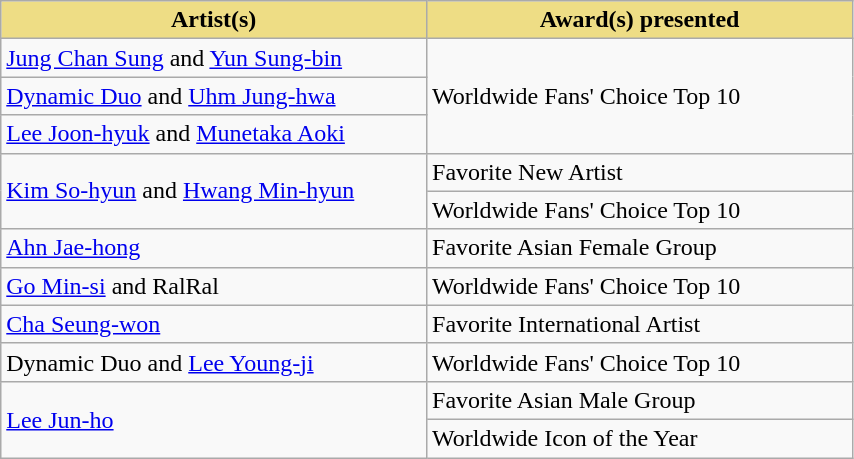<table class="wikitable" style="width:45%">
<tr>
<th scope="col" style="background-color:#EEDD85; width:22.5%">Artist(s)</th>
<th scope="col" style="background-color:#EEDD85; width:22.5%">Award(s) presented</th>
</tr>
<tr>
<td><a href='#'>Jung Chan Sung</a> and <a href='#'>Yun Sung-bin</a></td>
<td rowspan="3">Worldwide Fans' Choice Top 10</td>
</tr>
<tr>
<td><a href='#'>Dynamic Duo</a> and <a href='#'>Uhm Jung-hwa</a></td>
</tr>
<tr>
<td><a href='#'>Lee Joon-hyuk</a> and <a href='#'>Munetaka Aoki</a></td>
</tr>
<tr>
<td rowspan="2"><a href='#'>Kim So-hyun</a> and <a href='#'>Hwang Min-hyun</a></td>
<td>Favorite New Artist</td>
</tr>
<tr>
<td>Worldwide Fans' Choice Top 10</td>
</tr>
<tr>
<td rowspan="2"><a href='#'>Ahn Jae-hong</a></td>
<td>Favorite Asian Female Group</td>
</tr>
<tr>
<td rowspan="2">Worldwide Fans' Choice Top 10</td>
</tr>
<tr>
<td><a href='#'>Go Min-si</a> and RalRal</td>
</tr>
<tr>
<td><a href='#'>Cha Seung-won</a></td>
<td>Favorite International Artist</td>
</tr>
<tr>
<td>Dynamic Duo and <a href='#'>Lee Young-ji</a></td>
<td>Worldwide Fans' Choice Top 10</td>
</tr>
<tr>
<td rowspan="2"><a href='#'>Lee Jun-ho</a></td>
<td>Favorite Asian Male Group</td>
</tr>
<tr>
<td>Worldwide Icon of the Year</td>
</tr>
</table>
